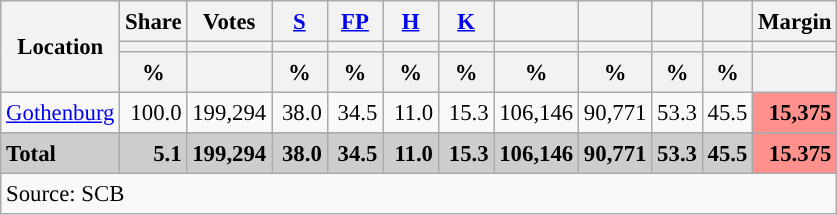<table class="wikitable sortable" style="text-align:right; font-size:95%; line-height:20px;">
<tr>
<th rowspan="3">Location</th>
<th>Share</th>
<th>Votes</th>
<th width="30px" class="unsortable"><a href='#'>S</a></th>
<th width="30px" class="unsortable"><a href='#'>FP</a></th>
<th width="30px" class="unsortable"><a href='#'>H</a></th>
<th width="30px" class="unsortable"><a href='#'>K</a></th>
<th></th>
<th></th>
<th></th>
<th></th>
<th>Margin</th>
</tr>
<tr>
<th></th>
<th></th>
<th style="background:"></th>
<th style="background:"></th>
<th style="background:"></th>
<th style="background:"></th>
<th style="background:"></th>
<th style="background:"></th>
<th style="background:"></th>
<th style="background:"></th>
<th></th>
</tr>
<tr>
<th data-sort-type="number">%</th>
<th></th>
<th data-sort-type="number">%</th>
<th data-sort-type="number">%</th>
<th data-sort-type="number">%</th>
<th data-sort-type="number">%</th>
<th data-sort-type="number">%</th>
<th data-sort-type="number">%</th>
<th data-sort-type="number">%</th>
<th data-sort-type="number">%</th>
<th data-sort-type="number"></th>
</tr>
<tr>
<td align=left><a href='#'>Gothenburg</a></td>
<td>100.0</td>
<td>199,294</td>
<td>38.0</td>
<td>34.5</td>
<td>11.0</td>
<td>15.3</td>
<td>106,146</td>
<td>90,771</td>
<td>53.3</td>
<td>45.5</td>
<td bgcolor=#ff908c><strong>15,375</strong></td>
</tr>
<tr>
</tr>
<tr style="background:#CDCDCD;">
<td align=left><strong>Total</strong></td>
<td><strong>5.1</strong></td>
<td><strong>199,294</strong></td>
<td><strong>38.0</strong></td>
<td><strong>34.5</strong></td>
<td><strong>11.0</strong></td>
<td><strong>15.3</strong></td>
<td><strong>106,146</strong></td>
<td><strong>90,771</strong></td>
<td><strong>53.3</strong></td>
<td><strong>45.5</strong></td>
<td bgcolor=#ff908c><strong>15.375</strong></td>
</tr>
<tr>
<td align=left colspan=12>Source: SCB </td>
</tr>
</table>
